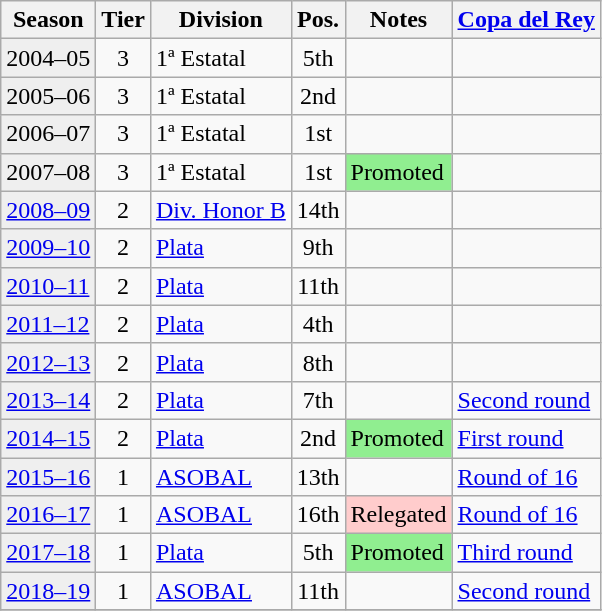<table class="wikitable">
<tr>
<th>Season</th>
<th>Tier</th>
<th>Division</th>
<th>Pos.</th>
<th>Notes</th>
<th><a href='#'>Copa del Rey</a></th>
</tr>
<tr>
<td style="background:#efefef;">2004–05</td>
<td align="center">3</td>
<td>1ª Estatal</td>
<td align="center">5th</td>
<td></td>
<td></td>
</tr>
<tr>
<td style="background:#efefef;">2005–06</td>
<td align="center">3</td>
<td>1ª Estatal</td>
<td align="center">2nd</td>
<td></td>
<td></td>
</tr>
<tr>
<td style="background:#efefef;">2006–07</td>
<td align="center">3</td>
<td>1ª Estatal</td>
<td align="center">1st</td>
<td></td>
<td></td>
</tr>
<tr>
<td style="background:#efefef;">2007–08</td>
<td align="center">3</td>
<td>1ª Estatal</td>
<td align="center">1st</td>
<td style="background:#90EE90">Promoted</td>
<td></td>
</tr>
<tr>
<td style="background:#efefef;"><a href='#'>2008–09</a></td>
<td align="center">2</td>
<td><a href='#'>Div. Honor B</a></td>
<td align="center">14th</td>
<td></td>
<td></td>
</tr>
<tr>
<td style="background:#efefef;"><a href='#'>2009–10</a></td>
<td align="center">2</td>
<td><a href='#'>Plata</a></td>
<td align="center">9th</td>
<td></td>
<td></td>
</tr>
<tr>
<td style="background:#efefef;"><a href='#'>2010–11</a></td>
<td align="center">2</td>
<td><a href='#'>Plata</a></td>
<td align="center">11th</td>
<td></td>
<td></td>
</tr>
<tr>
<td style="background:#efefef;"><a href='#'>2011–12</a></td>
<td align="center">2</td>
<td><a href='#'>Plata</a></td>
<td align="center">4th</td>
<td></td>
<td></td>
</tr>
<tr>
<td style="background:#efefef;"><a href='#'>2012–13</a></td>
<td align="center">2</td>
<td><a href='#'>Plata</a></td>
<td align="center">8th</td>
<td></td>
<td></td>
</tr>
<tr>
<td style="background:#efefef;"><a href='#'>2013–14</a></td>
<td align="center">2</td>
<td><a href='#'>Plata</a></td>
<td align="center">7th</td>
<td></td>
<td><a href='#'>Second round</a></td>
</tr>
<tr>
<td style="background:#efefef;"><a href='#'>2014–15</a></td>
<td align="center">2</td>
<td><a href='#'>Plata</a></td>
<td align="center">2nd</td>
<td style="background:#90EE90">Promoted</td>
<td><a href='#'>First round</a></td>
</tr>
<tr>
<td style="background:#efefef;"><a href='#'>2015–16</a></td>
<td align="center">1</td>
<td><a href='#'>ASOBAL</a></td>
<td align="center">13th</td>
<td></td>
<td><a href='#'>Round of 16</a></td>
</tr>
<tr>
<td style="background:#efefef;"><a href='#'>2016–17</a></td>
<td align="center">1</td>
<td><a href='#'>ASOBAL</a></td>
<td align="center">16th</td>
<td style="background:#ffcccc">Relegated</td>
<td><a href='#'>Round of 16</a></td>
</tr>
<tr>
<td style="background:#efefef;"><a href='#'>2017–18</a></td>
<td align="center">1</td>
<td><a href='#'>Plata</a></td>
<td align="center">5th</td>
<td style="background:#90EE90">Promoted</td>
<td><a href='#'>Third round</a></td>
</tr>
<tr>
<td style="background:#efefef;"><a href='#'>2018–19</a></td>
<td align="center">1</td>
<td><a href='#'>ASOBAL</a></td>
<td align="center">11th</td>
<td></td>
<td><a href='#'>Second round</a></td>
</tr>
<tr>
</tr>
</table>
